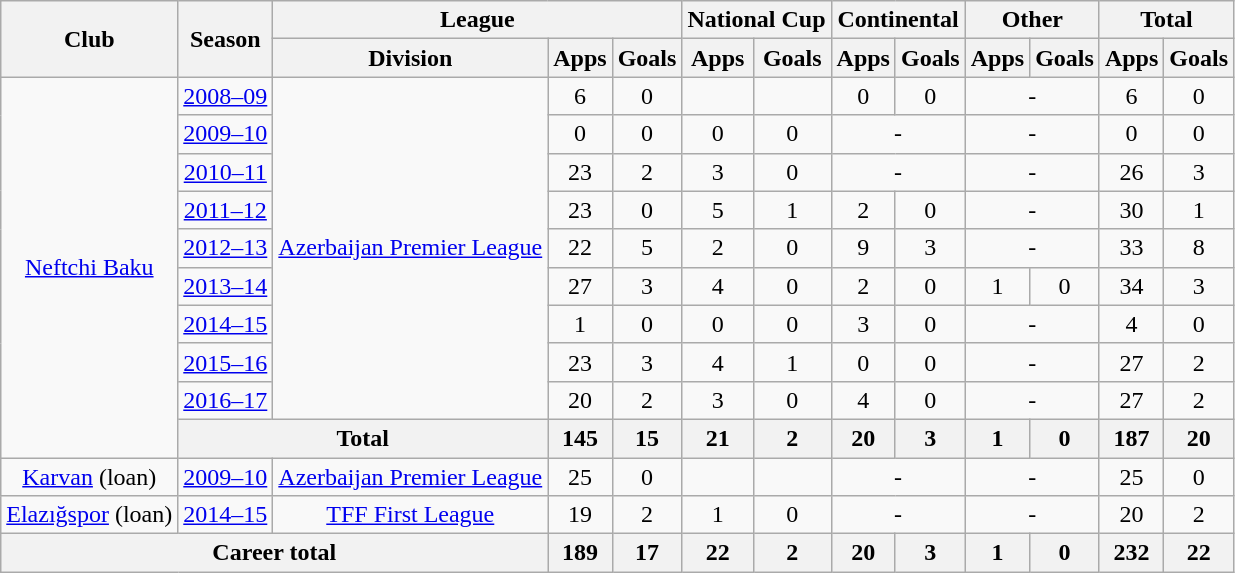<table class="wikitable" style="text-align: center;">
<tr>
<th rowspan="2">Club</th>
<th rowspan="2">Season</th>
<th colspan="3">League</th>
<th colspan="2">National Cup</th>
<th colspan="2">Continental</th>
<th colspan="2">Other</th>
<th colspan="2">Total</th>
</tr>
<tr>
<th>Division</th>
<th>Apps</th>
<th>Goals</th>
<th>Apps</th>
<th>Goals</th>
<th>Apps</th>
<th>Goals</th>
<th>Apps</th>
<th>Goals</th>
<th>Apps</th>
<th>Goals</th>
</tr>
<tr>
<td rowspan="10" valign="center"><a href='#'>Neftchi Baku</a></td>
<td><a href='#'>2008–09</a></td>
<td rowspan="9" valign="center"><a href='#'>Azerbaijan Premier League</a></td>
<td>6</td>
<td>0</td>
<td></td>
<td></td>
<td>0</td>
<td>0</td>
<td colspan="2">-</td>
<td>6</td>
<td>0</td>
</tr>
<tr>
<td><a href='#'>2009–10</a></td>
<td>0</td>
<td>0</td>
<td>0</td>
<td>0</td>
<td colspan="2">-</td>
<td colspan="2">-</td>
<td>0</td>
<td>0</td>
</tr>
<tr>
<td><a href='#'>2010–11</a></td>
<td>23</td>
<td>2</td>
<td>3</td>
<td>0</td>
<td colspan="2">-</td>
<td colspan="2">-</td>
<td>26</td>
<td>3</td>
</tr>
<tr>
<td><a href='#'>2011–12</a></td>
<td>23</td>
<td>0</td>
<td>5</td>
<td>1</td>
<td>2</td>
<td>0</td>
<td colspan="2">-</td>
<td>30</td>
<td>1</td>
</tr>
<tr>
<td><a href='#'>2012–13</a></td>
<td>22</td>
<td>5</td>
<td>2</td>
<td>0</td>
<td>9</td>
<td>3</td>
<td colspan="2">-</td>
<td>33</td>
<td>8</td>
</tr>
<tr>
<td><a href='#'>2013–14</a></td>
<td>27</td>
<td>3</td>
<td>4</td>
<td>0</td>
<td>2</td>
<td>0</td>
<td>1</td>
<td>0</td>
<td>34</td>
<td>3</td>
</tr>
<tr>
<td><a href='#'>2014–15</a></td>
<td>1</td>
<td>0</td>
<td>0</td>
<td>0</td>
<td>3</td>
<td>0</td>
<td colspan="2">-</td>
<td>4</td>
<td>0</td>
</tr>
<tr>
<td><a href='#'>2015–16</a></td>
<td>23</td>
<td>3</td>
<td>4</td>
<td>1</td>
<td>0</td>
<td>0</td>
<td colspan="2">-</td>
<td>27</td>
<td>2</td>
</tr>
<tr>
<td><a href='#'>2016–17</a></td>
<td>20</td>
<td>2</td>
<td>3</td>
<td>0</td>
<td>4</td>
<td>0</td>
<td colspan="2">-</td>
<td>27</td>
<td>2</td>
</tr>
<tr>
<th colspan="2">Total</th>
<th>145</th>
<th>15</th>
<th>21</th>
<th>2</th>
<th>20</th>
<th>3</th>
<th>1</th>
<th>0</th>
<th>187</th>
<th>20</th>
</tr>
<tr>
<td valign="center"><a href='#'>Karvan</a> (loan)</td>
<td><a href='#'>2009–10</a></td>
<td><a href='#'>Azerbaijan Premier League</a></td>
<td>25</td>
<td>0</td>
<td></td>
<td></td>
<td colspan="2">-</td>
<td colspan="2">-</td>
<td>25</td>
<td>0</td>
</tr>
<tr>
<td valign="center"><a href='#'>Elazığspor</a> (loan)</td>
<td><a href='#'>2014–15</a></td>
<td><a href='#'>TFF First League</a></td>
<td>19</td>
<td>2</td>
<td>1</td>
<td>0</td>
<td colspan="2">-</td>
<td colspan="2">-</td>
<td>20</td>
<td>2</td>
</tr>
<tr>
<th colspan="3">Career total</th>
<th>189</th>
<th>17</th>
<th>22</th>
<th>2</th>
<th>20</th>
<th>3</th>
<th>1</th>
<th>0</th>
<th>232</th>
<th>22</th>
</tr>
</table>
